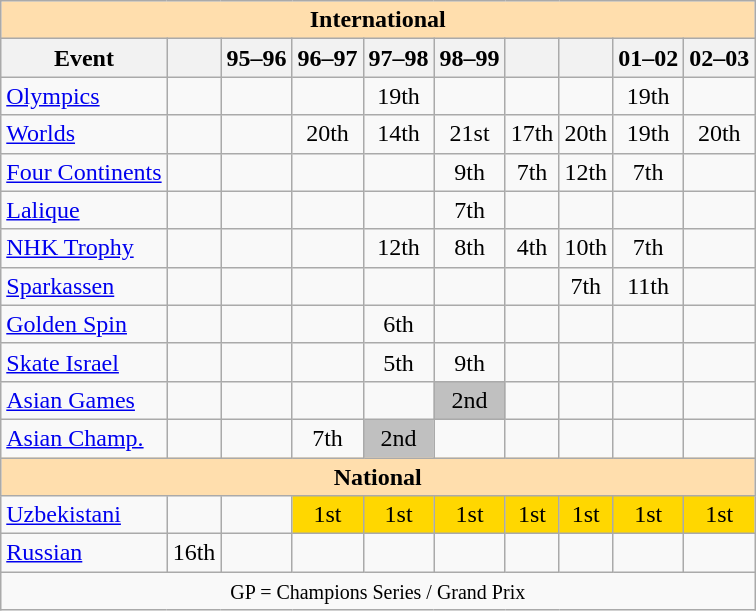<table class="wikitable" style="text-align:center">
<tr>
<th style="background-color: #ffdead; " colspan=10 align=center>International</th>
</tr>
<tr>
<th>Event</th>
<th></th>
<th>95–96</th>
<th>96–97</th>
<th>97–98</th>
<th>98–99</th>
<th></th>
<th></th>
<th>01–02</th>
<th>02–03</th>
</tr>
<tr>
<td align=left><a href='#'>Olympics</a></td>
<td></td>
<td></td>
<td></td>
<td>19th</td>
<td></td>
<td></td>
<td></td>
<td>19th</td>
<td></td>
</tr>
<tr>
<td align=left><a href='#'>Worlds</a></td>
<td></td>
<td></td>
<td>20th</td>
<td>14th</td>
<td>21st</td>
<td>17th</td>
<td>20th</td>
<td>19th</td>
<td>20th</td>
</tr>
<tr>
<td align=left><a href='#'>Four Continents</a></td>
<td></td>
<td></td>
<td></td>
<td></td>
<td>9th</td>
<td>7th</td>
<td>12th</td>
<td>7th</td>
<td></td>
</tr>
<tr>
<td align=left> <a href='#'>Lalique</a></td>
<td></td>
<td></td>
<td></td>
<td></td>
<td>7th</td>
<td></td>
<td></td>
<td></td>
<td></td>
</tr>
<tr>
<td align=left>  <a href='#'>NHK Trophy</a></td>
<td></td>
<td></td>
<td></td>
<td>12th</td>
<td>8th</td>
<td>4th</td>
<td>10th</td>
<td>7th</td>
<td></td>
</tr>
<tr>
<td align=left>  <a href='#'>Sparkassen</a></td>
<td></td>
<td></td>
<td></td>
<td></td>
<td></td>
<td></td>
<td>7th</td>
<td>11th</td>
<td></td>
</tr>
<tr>
<td align=left><a href='#'>Golden Spin</a></td>
<td></td>
<td></td>
<td></td>
<td>6th</td>
<td></td>
<td></td>
<td></td>
<td></td>
<td></td>
</tr>
<tr>
<td align=left><a href='#'>Skate Israel</a></td>
<td></td>
<td></td>
<td></td>
<td>5th</td>
<td>9th</td>
<td></td>
<td></td>
<td></td>
<td></td>
</tr>
<tr>
<td align=left><a href='#'>Asian Games</a></td>
<td></td>
<td></td>
<td></td>
<td></td>
<td bgcolor=silver>2nd</td>
<td></td>
<td></td>
<td></td>
<td></td>
</tr>
<tr>
<td align=left><a href='#'>Asian Champ.</a></td>
<td></td>
<td></td>
<td>7th</td>
<td bgcolor=silver>2nd</td>
<td></td>
<td></td>
<td></td>
<td></td>
<td></td>
</tr>
<tr>
<th style="background-color: #ffdead; " colspan=10 align=center>National</th>
</tr>
<tr>
<td align=left><a href='#'>Uzbekistani</a></td>
<td></td>
<td></td>
<td bgcolor=gold>1st</td>
<td bgcolor=gold>1st</td>
<td bgcolor=gold>1st</td>
<td bgcolor=gold>1st</td>
<td bgcolor=gold>1st</td>
<td bgcolor=gold>1st</td>
<td bgcolor=gold>1st</td>
</tr>
<tr>
<td align=left><a href='#'>Russian</a></td>
<td>16th</td>
<td></td>
<td></td>
<td></td>
<td></td>
<td></td>
<td></td>
<td></td>
<td></td>
</tr>
<tr>
<td colspan=10 align=center><small> GP = Champions Series / Grand Prix </small></td>
</tr>
</table>
